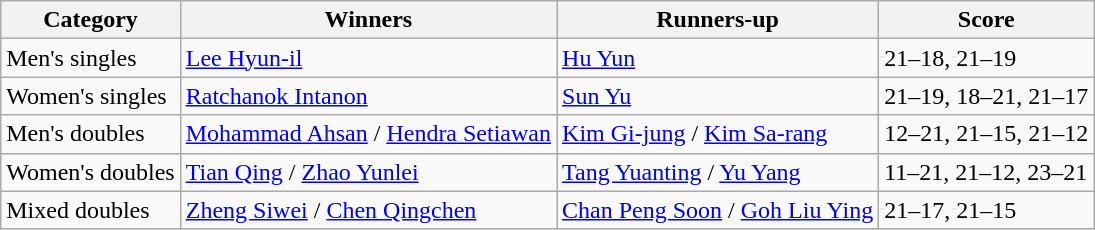<table class=wikitable style="white-space:nowrap;">
<tr>
<th>Category</th>
<th>Winners</th>
<th>Runners-up</th>
<th>Score</th>
</tr>
<tr>
<td>Men's singles</td>
<td> <a href='#'>Lee Hyun-il</a></td>
<td> <a href='#'>Hu Yun</a></td>
<td>21–18, 21–19</td>
</tr>
<tr>
<td>Women's singles</td>
<td> <a href='#'>Ratchanok Intanon</a></td>
<td> <a href='#'>Sun Yu</a></td>
<td>21–19, 18–21, 21–17</td>
</tr>
<tr>
<td>Men's doubles</td>
<td> <a href='#'>Mohammad Ahsan</a> / <a href='#'>Hendra Setiawan</a></td>
<td> <a href='#'>Kim Gi-jung</a> / <a href='#'>Kim Sa-rang</a></td>
<td>12–21, 21–15, 21–12</td>
</tr>
<tr>
<td>Women's doubles</td>
<td> <a href='#'>Tian Qing</a> / <a href='#'>Zhao Yunlei</a></td>
<td> <a href='#'>Tang Yuanting</a> / <a href='#'>Yu Yang</a></td>
<td>11–21, 21–12, 23–21</td>
</tr>
<tr>
<td>Mixed doubles</td>
<td> <a href='#'>Zheng Siwei</a> /  <a href='#'>Chen Qingchen</a></td>
<td> <a href='#'>Chan Peng Soon</a> / <a href='#'>Goh Liu Ying</a></td>
<td>21–17, 21–15</td>
</tr>
</table>
